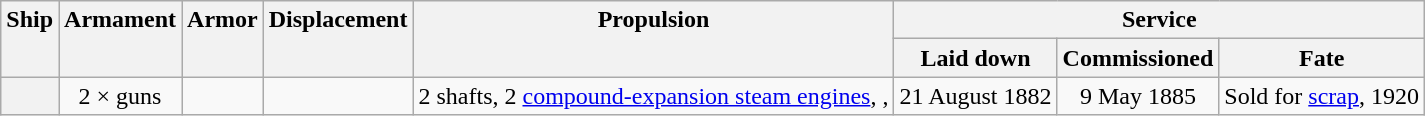<table class="wikitable plainrowheaders" style="text-align: center;">
<tr valign="top">
<th scope="col" rowspan="2">Ship</th>
<th scope="col" rowspan="2">Armament</th>
<th scope="col" rowspan="2">Armor</th>
<th scope="col" rowspan="2">Displacement</th>
<th scope="col" rowspan="2">Propulsion</th>
<th scope="col" colspan="3">Service</th>
</tr>
<tr valign="top">
<th scope="col">Laid down</th>
<th scope="col">Commissioned</th>
<th scope="col">Fate</th>
</tr>
<tr valign="center">
<th scope="row"></th>
<td>2 ×  guns</td>
<td></td>
<td></td>
<td>2 shafts, 2 <a href='#'>compound-expansion steam engines</a>, , </td>
<td>21 August 1882</td>
<td>9 May 1885</td>
<td>Sold for <a href='#'>scrap</a>, 1920</td>
</tr>
</table>
